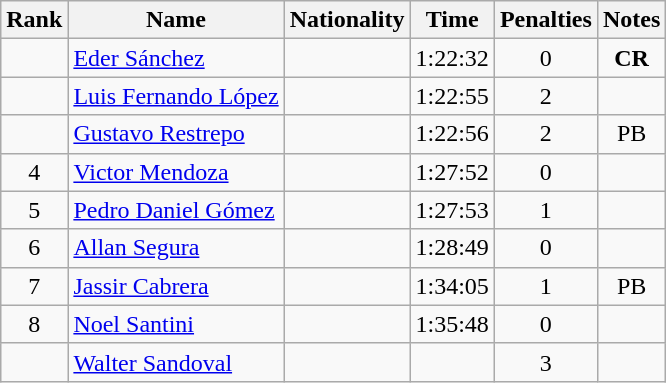<table class="wikitable sortable" style="text-align:center">
<tr>
<th>Rank</th>
<th>Name</th>
<th>Nationality</th>
<th>Time</th>
<th>Penalties</th>
<th>Notes</th>
</tr>
<tr>
<td></td>
<td align=left><a href='#'>Eder Sánchez</a></td>
<td align=left></td>
<td>1:22:32</td>
<td>0</td>
<td><strong>CR</strong></td>
</tr>
<tr>
<td></td>
<td align=left><a href='#'>Luis Fernando López</a></td>
<td align=left></td>
<td>1:22:55</td>
<td>2</td>
<td></td>
</tr>
<tr>
<td></td>
<td align=left><a href='#'>Gustavo Restrepo</a></td>
<td align=left></td>
<td>1:22:56</td>
<td>2</td>
<td>PB</td>
</tr>
<tr>
<td>4</td>
<td align=left><a href='#'>Victor Mendoza</a></td>
<td align=left></td>
<td>1:27:52</td>
<td>0</td>
<td></td>
</tr>
<tr>
<td>5</td>
<td align=left><a href='#'>Pedro Daniel Gómez</a></td>
<td align=left></td>
<td>1:27:53</td>
<td>1</td>
<td></td>
</tr>
<tr>
<td>6</td>
<td align=left><a href='#'>Allan Segura</a></td>
<td align=left></td>
<td>1:28:49</td>
<td>0</td>
<td></td>
</tr>
<tr>
<td>7</td>
<td align=left><a href='#'>Jassir Cabrera</a></td>
<td align=left></td>
<td>1:34:05</td>
<td>1</td>
<td>PB</td>
</tr>
<tr>
<td>8</td>
<td align=left><a href='#'>Noel Santini</a></td>
<td align=left></td>
<td>1:35:48</td>
<td>0</td>
<td></td>
</tr>
<tr>
<td></td>
<td align=left><a href='#'>Walter Sandoval</a></td>
<td align=left></td>
<td></td>
<td>3</td>
<td></td>
</tr>
</table>
